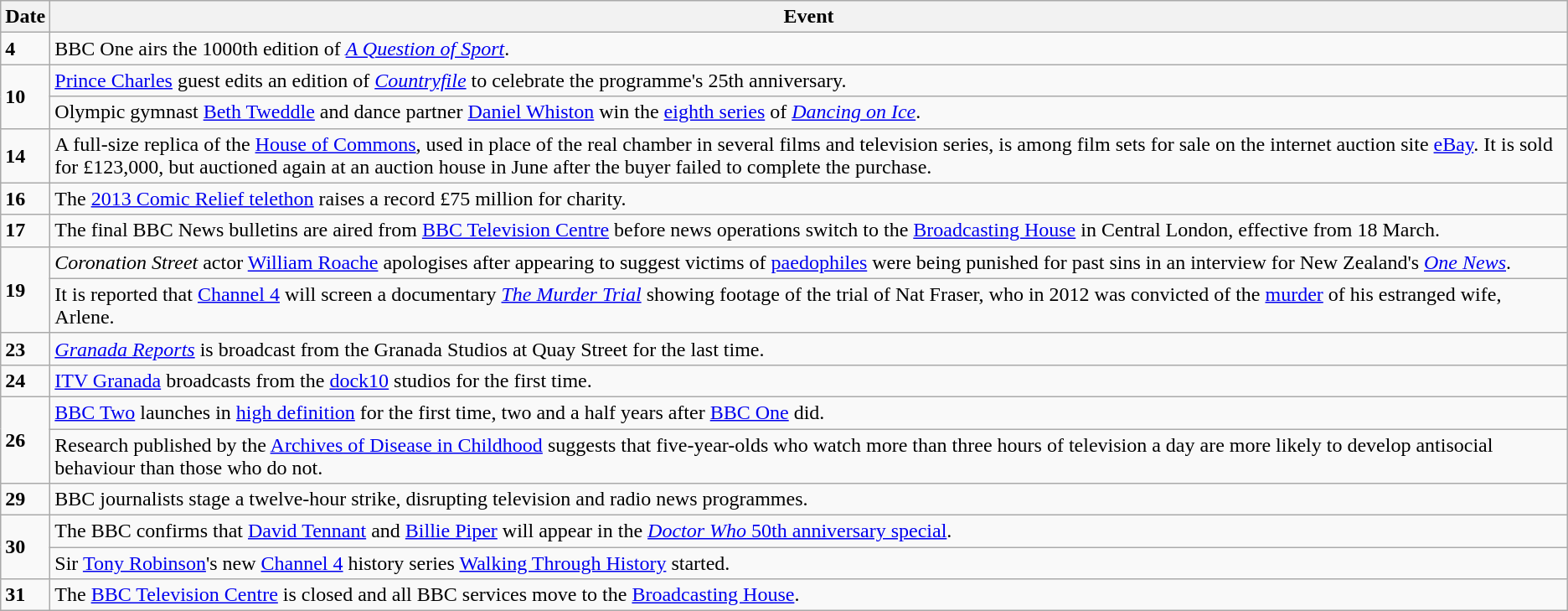<table class="wikitable">
<tr>
<th>Date</th>
<th>Event</th>
</tr>
<tr>
<td><strong>4</strong></td>
<td>BBC One airs the 1000th edition of <em><a href='#'>A Question of Sport</a></em>.</td>
</tr>
<tr>
<td rowspan=2><strong>10</strong></td>
<td><a href='#'>Prince Charles</a> guest edits an edition of <em><a href='#'>Countryfile</a></em> to celebrate the programme's 25th anniversary.</td>
</tr>
<tr>
<td>Olympic gymnast <a href='#'>Beth Tweddle</a> and dance partner <a href='#'>Daniel Whiston</a> win the <a href='#'>eighth series</a> of <em><a href='#'>Dancing on Ice</a></em>.</td>
</tr>
<tr>
<td><strong>14</strong></td>
<td>A full-size replica of the <a href='#'>House of Commons</a>, used in place of the real chamber in several films and television series, is among film sets for sale on the internet auction site <a href='#'>eBay</a>. It is sold for £123,000, but auctioned again at an auction house in June after the buyer failed to complete the purchase.</td>
</tr>
<tr>
<td><strong>16</strong></td>
<td>The <a href='#'>2013 Comic Relief telethon</a> raises a record £75 million for charity.</td>
</tr>
<tr>
<td><strong>17</strong></td>
<td>The final BBC News bulletins are aired from <a href='#'>BBC Television Centre</a> before news operations switch to the <a href='#'>Broadcasting House</a> in Central London, effective from 18 March.</td>
</tr>
<tr>
<td rowspan=2><strong>19</strong></td>
<td><em>Coronation Street</em> actor <a href='#'>William Roache</a> apologises after appearing to suggest victims of <a href='#'>paedophiles</a> were being punished for past sins in an interview for New Zealand's <em><a href='#'>One News</a></em>.</td>
</tr>
<tr>
<td>It is reported that <a href='#'>Channel 4</a> will screen a documentary <em><a href='#'>The Murder Trial</a></em> showing footage of the trial of Nat Fraser, who in 2012 was convicted of the <a href='#'>murder</a> of his estranged wife, Arlene.</td>
</tr>
<tr>
<td><strong>23</strong></td>
<td><em><a href='#'>Granada Reports</a></em> is broadcast from the Granada Studios at Quay Street for the last time.</td>
</tr>
<tr>
<td><strong>24</strong></td>
<td><a href='#'>ITV Granada</a> broadcasts from the <a href='#'>dock10</a> studios for the first time.</td>
</tr>
<tr>
<td rowspan=2><strong>26</strong></td>
<td><a href='#'>BBC Two</a> launches in <a href='#'>high definition</a> for the first time, two and a half years after <a href='#'>BBC One</a> did.</td>
</tr>
<tr>
<td>Research published by the <a href='#'>Archives of Disease in Childhood</a> suggests that five-year-olds who watch more than three hours of television a day are more likely to develop antisocial behaviour than those who do not.</td>
</tr>
<tr>
<td><strong>29</strong></td>
<td>BBC journalists stage a twelve-hour strike, disrupting television and radio news programmes.</td>
</tr>
<tr>
<td rowspan=2><strong>30</strong></td>
<td>The BBC confirms that <a href='#'>David Tennant</a> and <a href='#'>Billie Piper</a> will appear in the <a href='#'><em>Doctor Who</em> 50th anniversary special</a>.</td>
</tr>
<tr>
<td>Sir <a href='#'>Tony Robinson</a>'s new <a href='#'>Channel 4</a> history series <a href='#'>Walking Through History</a> started.</td>
</tr>
<tr>
<td><strong>31</strong></td>
<td>The <a href='#'>BBC Television Centre</a> is closed and all BBC services move to the <a href='#'>Broadcasting House</a>.</td>
</tr>
</table>
